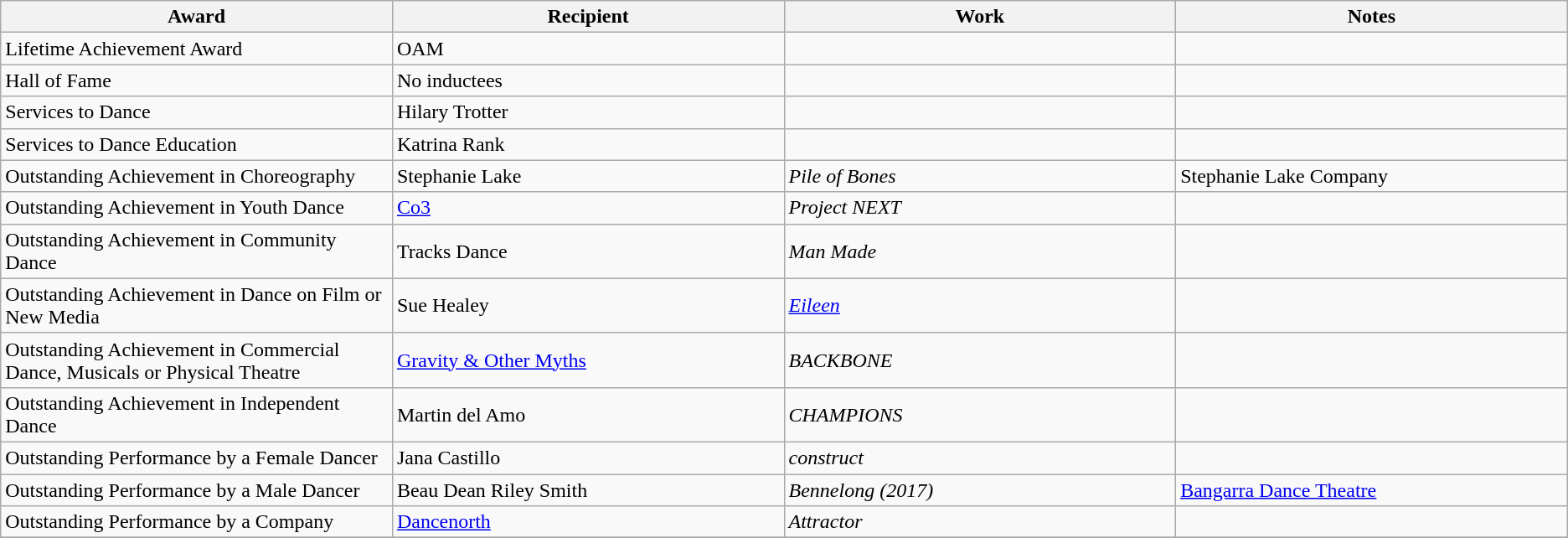<table class="wikitable">
<tr>
<th width="25%">Award</th>
<th width="25%">Recipient</th>
<th width="25%">Work</th>
<th width="25%">Notes</th>
</tr>
<tr>
<td>Lifetime Achievement Award</td>
<td> OAM</td>
<td></td>
<td></td>
</tr>
<tr>
<td>Hall of Fame</td>
<td>No inductees</td>
<td></td>
<td></td>
</tr>
<tr>
<td>Services to Dance</td>
<td>Hilary Trotter</td>
<td></td>
<td></td>
</tr>
<tr>
<td>Services to Dance Education</td>
<td>Katrina Rank</td>
<td></td>
<td></td>
</tr>
<tr>
<td>Outstanding Achievement in Choreography</td>
<td>Stephanie Lake</td>
<td><em>Pile of Bones</em></td>
<td>Stephanie Lake Company</td>
</tr>
<tr>
<td>Outstanding Achievement in Youth Dance</td>
<td><a href='#'>Co3</a></td>
<td><em>Project NEXT</em></td>
<td></td>
</tr>
<tr>
<td>Outstanding Achievement in Community Dance</td>
<td>Tracks Dance</td>
<td><em>Man Made</em></td>
<td></td>
</tr>
<tr>
<td>Outstanding Achievement in Dance on Film or New Media</td>
<td>Sue Healey</td>
<td><em><a href='#'>Eileen</a></em></td>
<td></td>
</tr>
<tr>
<td>Outstanding Achievement in Commercial Dance, Musicals or Physical Theatre</td>
<td><a href='#'>Gravity & Other Myths</a></td>
<td><em>BACKBONE</em></td>
<td></td>
</tr>
<tr>
<td>Outstanding Achievement in Independent Dance</td>
<td>Martin del Amo</td>
<td><em>CHAMPIONS</em></td>
<td></td>
</tr>
<tr>
<td>Outstanding Performance by a Female Dancer</td>
<td>Jana Castillo</td>
<td><em>construct</em></td>
<td></td>
</tr>
<tr>
<td>Outstanding Performance by a Male Dancer</td>
<td>Beau Dean Riley Smith</td>
<td><em>Bennelong (2017)</em></td>
<td><a href='#'>Bangarra Dance Theatre</a></td>
</tr>
<tr>
<td>Outstanding Performance by a Company</td>
<td><a href='#'>Dancenorth</a></td>
<td><em>Attractor</em></td>
<td></td>
</tr>
<tr>
</tr>
</table>
